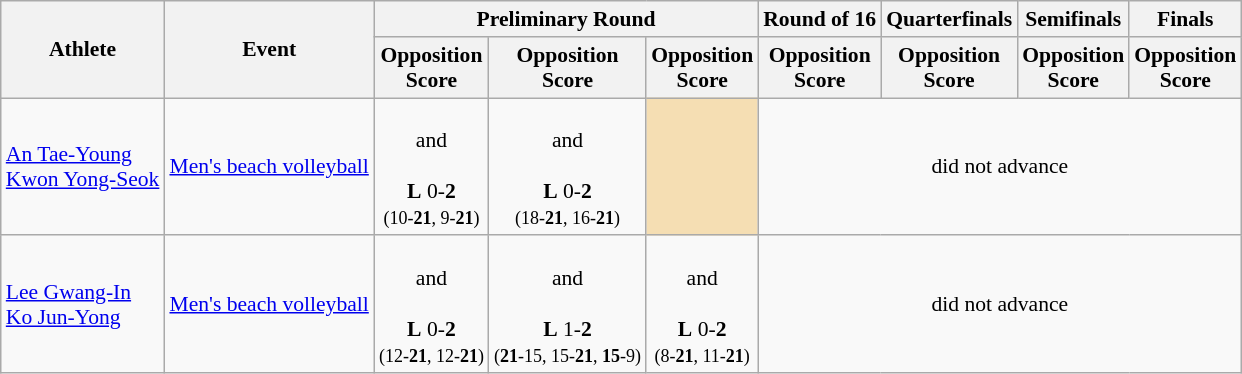<table class="wikitable" border="1" style="font-size:90%">
<tr>
<th rowspan=2>Athlete</th>
<th rowspan=2>Event</th>
<th colspan=3>Preliminary Round</th>
<th>Round of 16</th>
<th>Quarterfinals</th>
<th>Semifinals</th>
<th>Finals</th>
</tr>
<tr>
<th>Opposition<br>Score</th>
<th>Opposition<br>Score</th>
<th>Opposition<br>Score</th>
<th>Opposition<br>Score</th>
<th>Opposition<br>Score</th>
<th>Opposition<br>Score</th>
<th>Opposition<br>Score</th>
</tr>
<tr>
<td><a href='#'>An Tae-Young</a> <br> <a href='#'>Kwon Yong-Seok</a></td>
<td><a href='#'>Men's beach volleyball</a></td>
<td align=center><br>and<br><br><strong>L</strong> 0-<strong>2</strong><br><small>(10-<strong>21</strong>, 9-<strong>21</strong>)</small></td>
<td align=center><br>and<br><br><strong>L</strong> 0-<strong>2</strong><br><small>(18-<strong>21</strong>, 16-<strong>21</strong>)</small></td>
<td style="background:wheat;"></td>
<td align=center colspan="7">did not advance</td>
</tr>
<tr>
<td><a href='#'>Lee Gwang-In</a> <br> <a href='#'>Ko Jun-Yong</a></td>
<td><a href='#'>Men's beach volleyball</a></td>
<td align=center><br>and<br><br><strong>L</strong> 0-<strong>2</strong><br><small>(12-<strong>21</strong>, 12-<strong>21</strong>)</small></td>
<td align=center><br>and<br><br><strong>L</strong> 1-<strong>2</strong><br><small>(<strong>21</strong>-15, 15-<strong>21</strong>, <strong>15</strong>-9)</small></td>
<td align=center><br>and<br><br><strong>L</strong> 0-<strong>2</strong><br><small>(8-<strong>21</strong>, 11-<strong>21</strong>)</small></td>
<td align=center colspan="7">did not advance</td>
</tr>
</table>
